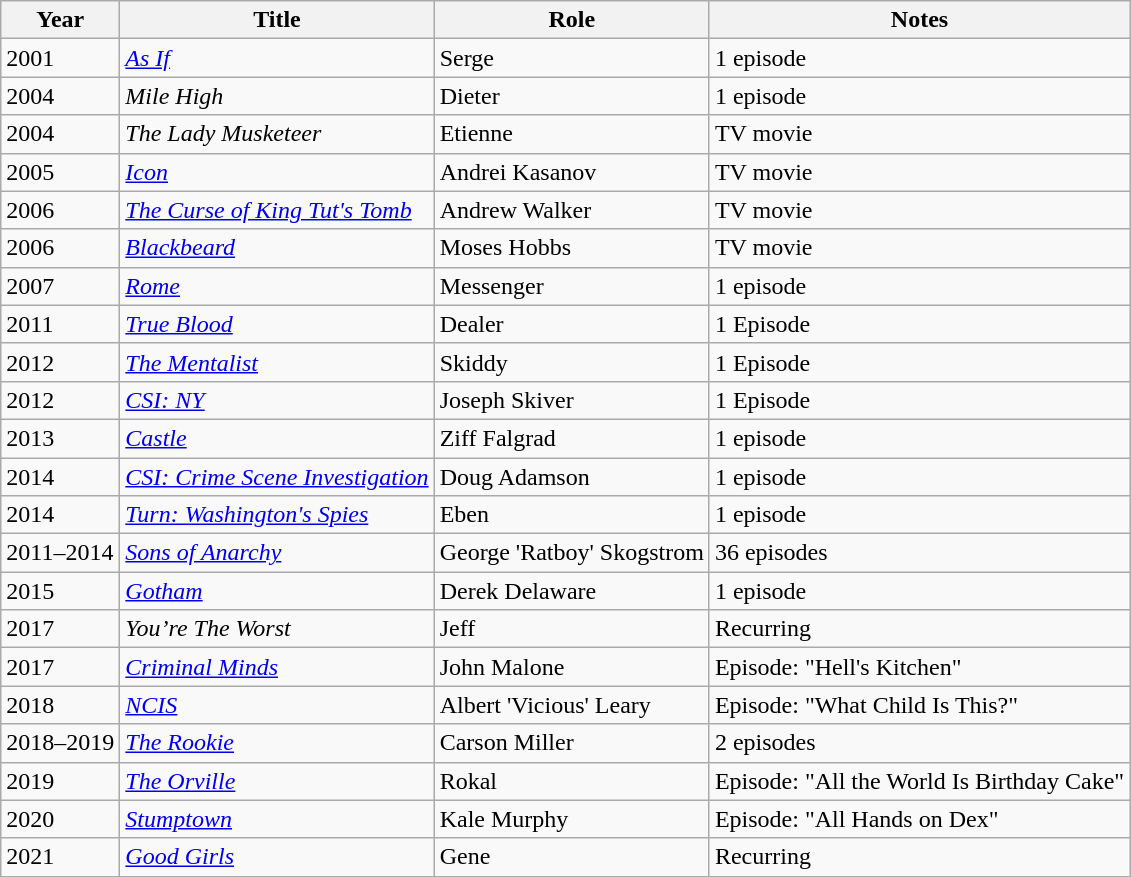<table class="wikitable sortable">
<tr>
<th>Year</th>
<th>Title</th>
<th>Role</th>
<th>Notes</th>
</tr>
<tr>
<td>2001</td>
<td><em><a href='#'>As If</a></em></td>
<td>Serge</td>
<td>1 episode</td>
</tr>
<tr>
<td>2004</td>
<td><em>Mile High</em></td>
<td>Dieter</td>
<td>1 episode</td>
</tr>
<tr>
<td>2004</td>
<td><em>The Lady Musketeer</em></td>
<td>Etienne</td>
<td>TV movie</td>
</tr>
<tr>
<td>2005</td>
<td><em><a href='#'>Icon</a></em></td>
<td>Andrei Kasanov</td>
<td>TV movie</td>
</tr>
<tr>
<td>2006</td>
<td><em><a href='#'>The Curse of King Tut's Tomb</a></em></td>
<td>Andrew Walker</td>
<td>TV movie</td>
</tr>
<tr>
<td>2006</td>
<td><em><a href='#'>Blackbeard</a></em></td>
<td>Moses Hobbs</td>
<td>TV movie</td>
</tr>
<tr>
<td>2007</td>
<td><em><a href='#'>Rome</a></em></td>
<td>Messenger</td>
<td>1 episode</td>
</tr>
<tr>
<td>2011</td>
<td><em><a href='#'>True Blood</a></em></td>
<td>Dealer</td>
<td>1 Episode</td>
</tr>
<tr>
<td>2012</td>
<td><em><a href='#'>The Mentalist</a></em></td>
<td>Skiddy</td>
<td>1 Episode</td>
</tr>
<tr>
<td>2012</td>
<td><em><a href='#'>CSI: NY</a></em></td>
<td>Joseph Skiver</td>
<td>1 Episode</td>
</tr>
<tr>
<td>2013</td>
<td><em><a href='#'>Castle</a></em></td>
<td>Ziff Falgrad</td>
<td>1 episode</td>
</tr>
<tr>
<td>2014</td>
<td><em><a href='#'>CSI: Crime Scene Investigation</a></em></td>
<td>Doug Adamson</td>
<td>1 episode</td>
</tr>
<tr>
<td>2014</td>
<td><em><a href='#'>Turn: Washington's Spies</a></em></td>
<td>Eben</td>
<td>1 episode</td>
</tr>
<tr>
<td>2011–2014</td>
<td><em><a href='#'>Sons of Anarchy</a></em></td>
<td>George 'Ratboy' Skogstrom</td>
<td>36 episodes</td>
</tr>
<tr>
<td>2015</td>
<td><em><a href='#'>Gotham</a></em></td>
<td>Derek Delaware</td>
<td>1 episode</td>
</tr>
<tr>
<td>2017</td>
<td><em>You’re The Worst</em></td>
<td>Jeff</td>
<td>Recurring</td>
</tr>
<tr>
<td>2017</td>
<td><em><a href='#'>Criminal Minds</a></em></td>
<td>John Malone</td>
<td>Episode: "Hell's Kitchen"</td>
</tr>
<tr>
<td>2018</td>
<td><em><a href='#'>NCIS</a></em></td>
<td>Albert 'Vicious' Leary</td>
<td>Episode: "What Child Is This?"</td>
</tr>
<tr>
<td>2018–2019</td>
<td><em><a href='#'>The Rookie</a></em></td>
<td>Carson Miller</td>
<td>2 episodes</td>
</tr>
<tr>
<td>2019</td>
<td><em><a href='#'>The Orville</a></em></td>
<td>Rokal</td>
<td>Episode: "All the World Is Birthday Cake"</td>
</tr>
<tr>
<td>2020</td>
<td><em><a href='#'>Stumptown</a></em></td>
<td>Kale Murphy</td>
<td>Episode: "All Hands on Dex"</td>
</tr>
<tr>
<td>2021</td>
<td><em><a href='#'>Good Girls</a></em></td>
<td>Gene</td>
<td>Recurring</td>
</tr>
</table>
